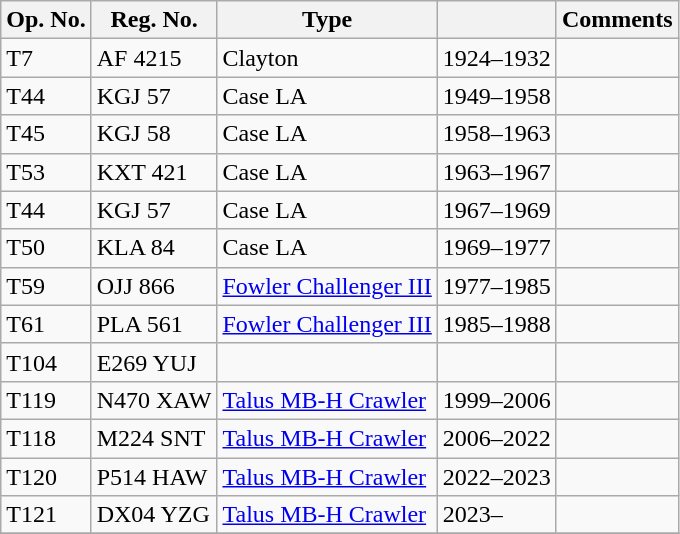<table class="wikitable">
<tr>
<th>Op. No.</th>
<th>Reg. No.</th>
<th>Type</th>
<th></th>
<th>Comments</th>
</tr>
<tr>
<td>T7</td>
<td>AF 4215</td>
<td>Clayton</td>
<td>1924–1932</td>
<td></td>
</tr>
<tr>
<td>T44</td>
<td>KGJ 57</td>
<td>Case LA</td>
<td>1949–1958</td>
<td></td>
</tr>
<tr>
<td>T45</td>
<td>KGJ 58</td>
<td>Case LA</td>
<td>1958–1963</td>
<td></td>
</tr>
<tr>
<td>T53</td>
<td>KXT 421</td>
<td>Case LA</td>
<td>1963–1967</td>
<td></td>
</tr>
<tr>
<td>T44</td>
<td>KGJ 57</td>
<td>Case LA</td>
<td>1967–1969</td>
<td></td>
</tr>
<tr>
<td>T50</td>
<td>KLA 84</td>
<td>Case LA</td>
<td>1969–1977</td>
<td></td>
</tr>
<tr>
<td>T59</td>
<td>OJJ 866</td>
<td><a href='#'>Fowler Challenger III</a></td>
<td>1977–1985</td>
<td></td>
</tr>
<tr>
<td>T61</td>
<td>PLA 561</td>
<td><a href='#'>Fowler Challenger III</a></td>
<td>1985–1988</td>
<td></td>
</tr>
<tr>
<td>T104</td>
<td>E269 YUJ</td>
<td></td>
<td></td>
<td></td>
</tr>
<tr>
<td>T119</td>
<td>N470 XAW</td>
<td><a href='#'>Talus MB-H Crawler</a></td>
<td>1999–2006</td>
<td></td>
</tr>
<tr>
<td>T118</td>
<td>M224 SNT</td>
<td><a href='#'>Talus MB-H Crawler</a></td>
<td>2006–2022</td>
<td></td>
</tr>
<tr>
<td>T120</td>
<td>P514 HAW</td>
<td><a href='#'>Talus MB-H Crawler</a></td>
<td>2022–2023</td>
<td></td>
</tr>
<tr>
<td>T121</td>
<td>DX04 YZG</td>
<td><a href='#'>Talus MB-H Crawler</a></td>
<td>2023–</td>
<td></td>
</tr>
<tr>
</tr>
</table>
